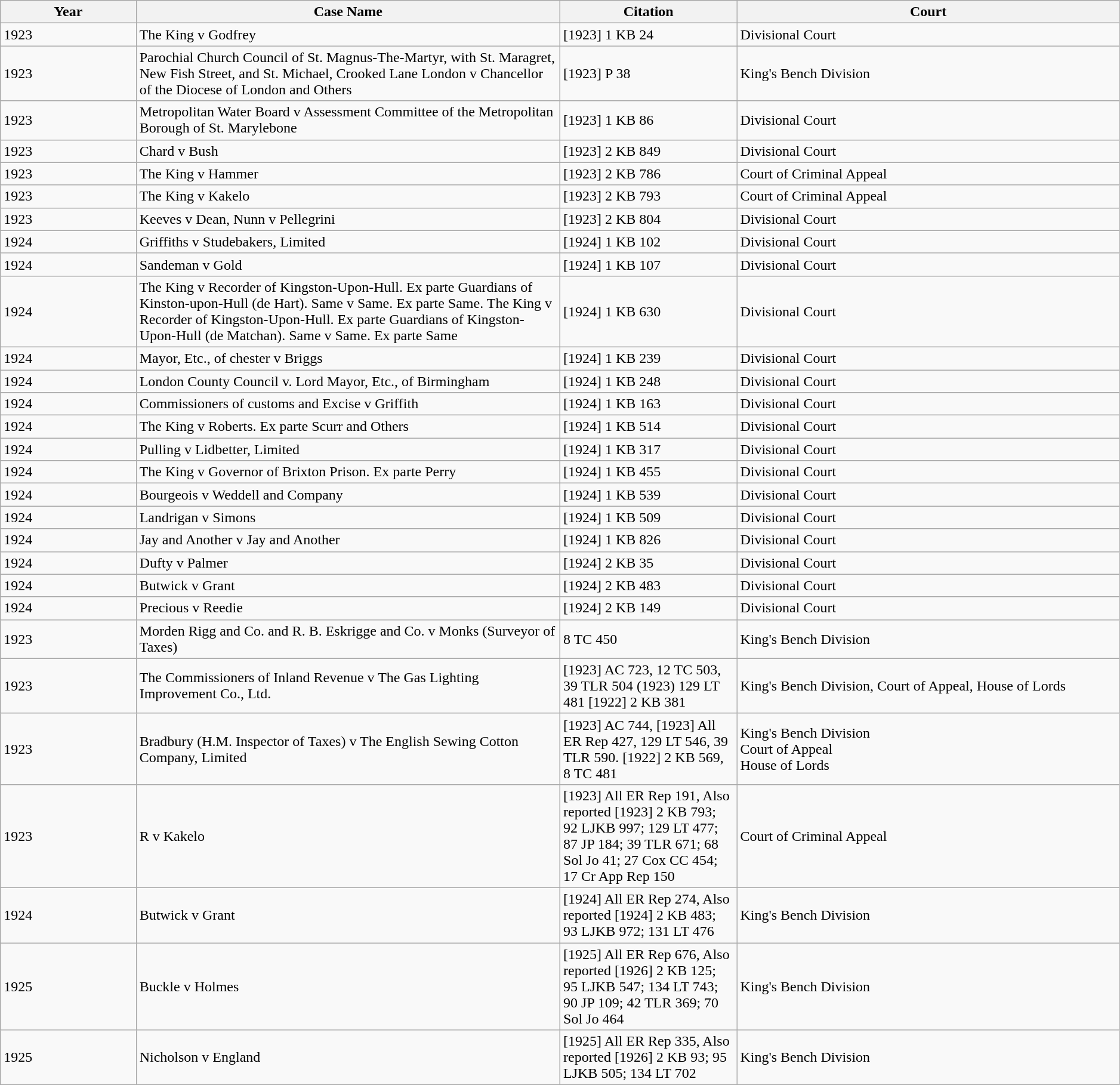<table class="wikitable sortable" width=99%>
<tr>
<th scope="col" width="75">Year</th>
<th scope="col" width="250">Case Name</th>
<th scope="col" width="100">Citation</th>
<th scope="col" width="225">Court</th>
</tr>
<tr>
<td>1923</td>
<td>The King v Godfrey</td>
<td>[1923] 1 KB 24</td>
<td>Divisional Court</td>
</tr>
<tr>
<td>1923</td>
<td>Parochial Church Council of St. Magnus-The-Martyr, with St. Maragret, New Fish Street, and St. Michael, Crooked Lane London v Chancellor of the Diocese of London and Others</td>
<td>[1923] P 38</td>
<td>King's Bench Division</td>
</tr>
<tr>
<td>1923</td>
<td>Metropolitan Water Board v Assessment Committee of the Metropolitan Borough of St. Marylebone</td>
<td>[1923] 1 KB 86</td>
<td>Divisional Court</td>
</tr>
<tr>
<td>1923</td>
<td>Chard v Bush</td>
<td>[1923] 2 KB 849</td>
<td>Divisional Court</td>
</tr>
<tr>
<td>1923</td>
<td>The King v Hammer</td>
<td>[1923] 2 KB 786</td>
<td>Court of Criminal Appeal</td>
</tr>
<tr>
<td>1923</td>
<td>The King v Kakelo</td>
<td>[1923] 2 KB 793</td>
<td>Court of Criminal Appeal</td>
</tr>
<tr>
<td>1923</td>
<td>Keeves v Dean, Nunn v Pellegrini</td>
<td>[1923] 2 KB 804</td>
<td>Divisional Court</td>
</tr>
<tr>
<td>1924</td>
<td>Griffiths v Studebakers, Limited</td>
<td>[1924] 1 KB 102</td>
<td>Divisional Court</td>
</tr>
<tr>
<td>1924</td>
<td>Sandeman v Gold</td>
<td>[1924] 1 KB 107</td>
<td>Divisional Court</td>
</tr>
<tr>
<td>1924</td>
<td>The King v Recorder of Kingston-Upon-Hull. Ex parte Guardians of Kinston-upon-Hull (de Hart). Same v Same. Ex parte Same. The King v Recorder of Kingston-Upon-Hull. Ex parte Guardians of Kingston-Upon-Hull (de Matchan). Same v Same. Ex parte Same</td>
<td>[1924] 1 KB 630</td>
<td>Divisional Court</td>
</tr>
<tr>
<td>1924</td>
<td>Mayor, Etc., of chester v Briggs</td>
<td>[1924] 1 KB 239</td>
<td>Divisional Court</td>
</tr>
<tr>
<td>1924</td>
<td>London County Council v. Lord Mayor, Etc., of Birmingham</td>
<td>[1924] 1 KB 248</td>
<td>Divisional Court</td>
</tr>
<tr>
<td>1924</td>
<td>Commissioners of customs and Excise v Griffith</td>
<td>[1924] 1 KB 163</td>
<td>Divisional Court</td>
</tr>
<tr>
<td>1924</td>
<td>The King v Roberts. Ex parte Scurr and Others</td>
<td>[1924] 1 KB 514</td>
<td>Divisional Court</td>
</tr>
<tr>
<td>1924</td>
<td>Pulling v Lidbetter, Limited</td>
<td>[1924] 1 KB 317</td>
<td>Divisional Court</td>
</tr>
<tr>
<td>1924</td>
<td>The King v Governor of Brixton Prison. Ex parte Perry</td>
<td>[1924] 1 KB 455</td>
<td>Divisional Court</td>
</tr>
<tr>
<td>1924</td>
<td>Bourgeois v Weddell and Company</td>
<td>[1924] 1 KB 539</td>
<td>Divisional Court</td>
</tr>
<tr>
<td>1924</td>
<td>Landrigan v Simons</td>
<td>[1924] 1 KB 509</td>
<td>Divisional Court</td>
</tr>
<tr>
<td>1924</td>
<td>Jay and Another v Jay and Another</td>
<td>[1924] 1 KB 826</td>
<td>Divisional Court</td>
</tr>
<tr>
<td>1924</td>
<td>Dufty v Palmer</td>
<td>[1924] 2 KB 35</td>
<td>Divisional Court</td>
</tr>
<tr>
<td>1924</td>
<td>Butwick v Grant</td>
<td>[1924] 2 KB 483</td>
<td>Divisional Court</td>
</tr>
<tr>
<td>1924</td>
<td>Precious v Reedie</td>
<td>[1924] 2 KB 149</td>
<td>Divisional Court</td>
</tr>
<tr>
<td>1923</td>
<td>Morden Rigg and Co. and R. B. Eskrigge and Co. v Monks (Surveyor of Taxes)</td>
<td>8 TC 450</td>
<td>King's Bench Division</td>
</tr>
<tr>
<td>1923</td>
<td>The Commissioners of Inland Revenue v The Gas Lighting Improvement Co., Ltd.</td>
<td>[1923] AC 723, 12 TC 503, 39 TLR 504 (1923) 129 LT 481 [1922] 2 KB 381</td>
<td>King's Bench Division, Court of Appeal, House of Lords</td>
</tr>
<tr>
<td>1923</td>
<td>Bradbury (H.M. Inspector of Taxes) v The English Sewing Cotton Company, Limited</td>
<td>[1923] AC 744, [1923] All ER Rep 427, 129 LT 546, 39 TLR 590. [1922] 2 KB 569, 8 TC 481</td>
<td>King's Bench Division<br>Court of Appeal<br>House of Lords</td>
</tr>
<tr>
<td>1923</td>
<td>R v Kakelo</td>
<td>[1923] All ER Rep 191, Also reported [1923] 2 KB 793; 92 LJKB 997; 129 LT 477; 87 JP 184; 39 TLR 671; 68 Sol Jo 41; 27 Cox CC 454; 17 Cr App Rep 150</td>
<td>Court of Criminal Appeal</td>
</tr>
<tr>
<td>1924</td>
<td>Butwick v Grant</td>
<td>[1924] All ER Rep 274, Also reported [1924] 2 KB 483; 93 LJKB 972; 131 LT 476</td>
<td>King's Bench Division</td>
</tr>
<tr>
<td>1925</td>
<td>Buckle v Holmes</td>
<td>[1925] All ER Rep 676, Also reported [1926] 2 KB 125; 95 LJKB 547; 134 LT 743; 90 JP 109; 42 TLR 369; 70 Sol Jo 464</td>
<td>King's Bench Division</td>
</tr>
<tr>
<td>1925</td>
<td>Nicholson v England</td>
<td>[1925] All ER Rep 335, Also reported [1926] 2 KB 93; 95 LJKB 505; 134 LT 702</td>
<td>King's Bench Division</td>
</tr>
</table>
